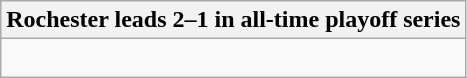<table class="wikitable collapsible collapsed">
<tr>
<th>Rochester leads 2–1 in all-time playoff series</th>
</tr>
<tr>
<td><br>

</td>
</tr>
</table>
